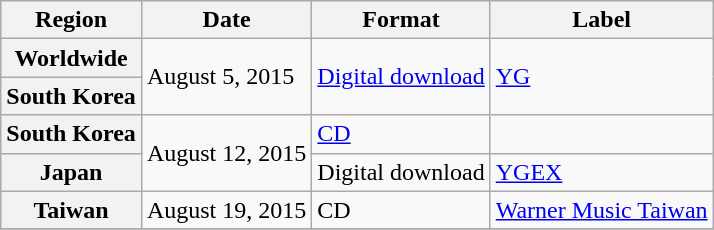<table class="wikitable plainrowheaders">
<tr>
<th>Region</th>
<th>Date</th>
<th>Format</th>
<th>Label</th>
</tr>
<tr>
<th scope="row">Worldwide</th>
<td rowspan="2">August 5, 2015</td>
<td rowspan="2"><a href='#'>Digital download</a></td>
<td rowspan="2"><a href='#'>YG</a></td>
</tr>
<tr>
<th scope="row">South Korea</th>
</tr>
<tr>
<th scope="row">South Korea</th>
<td rowspan="2">August 12, 2015</td>
<td><a href='#'>CD</a></td>
<td></td>
</tr>
<tr>
<th scope="row">Japan</th>
<td>Digital download</td>
<td><a href='#'>YGEX</a></td>
</tr>
<tr>
<th scope="row">Taiwan</th>
<td>August 19, 2015</td>
<td>CD</td>
<td><a href='#'>Warner Music Taiwan</a></td>
</tr>
<tr>
</tr>
</table>
